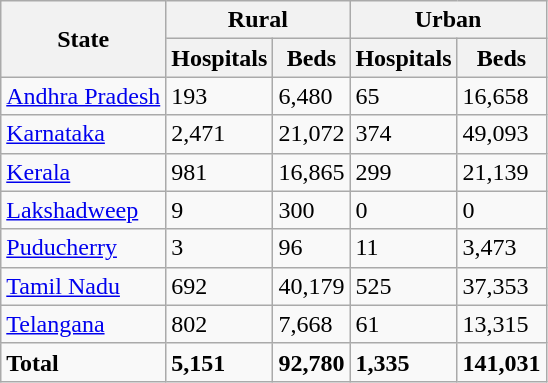<table class="sortable wikitable" style="text-align:left;" style="font-size: 85%">
<tr>
<th rowspan="2">State</th>
<th colspan="2">Rural</th>
<th colspan="2">Urban</th>
</tr>
<tr>
<th>Hospitals</th>
<th>Beds</th>
<th>Hospitals</th>
<th>Beds</th>
</tr>
<tr>
<td><a href='#'>Andhra Pradesh</a></td>
<td>193</td>
<td>6,480</td>
<td>65</td>
<td>16,658</td>
</tr>
<tr>
<td><a href='#'>Karnataka</a></td>
<td>2,471</td>
<td>21,072</td>
<td>374</td>
<td>49,093</td>
</tr>
<tr>
<td><a href='#'>Kerala</a></td>
<td>981</td>
<td>16,865</td>
<td>299</td>
<td>21,139</td>
</tr>
<tr>
<td><a href='#'>Lakshadweep</a></td>
<td>9</td>
<td>300</td>
<td>0</td>
<td>0</td>
</tr>
<tr>
<td><a href='#'>Puducherry</a></td>
<td>3</td>
<td>96</td>
<td>11</td>
<td>3,473</td>
</tr>
<tr>
<td><a href='#'>Tamil Nadu</a></td>
<td>692</td>
<td>40,179</td>
<td>525</td>
<td>37,353</td>
</tr>
<tr>
<td><a href='#'>Telangana</a></td>
<td>802</td>
<td>7,668</td>
<td>61</td>
<td>13,315</td>
</tr>
<tr>
<td><strong>Total</strong></td>
<td><strong>5,151</strong></td>
<td><strong>92,780</strong></td>
<td><strong>1,335</strong></td>
<td><strong>141,031</strong></td>
</tr>
</table>
